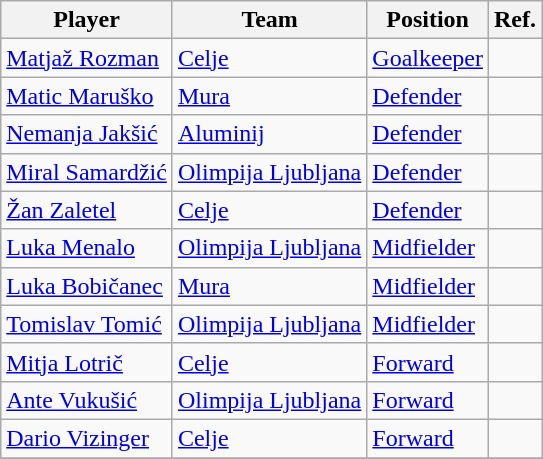<table class="wikitable">
<tr>
<th>Player</th>
<th>Team</th>
<th>Position</th>
<th>Ref.</th>
</tr>
<tr>
<td> <a href='#'>Matjaž Rozman</a></td>
<td><a href='#'>Celje</a></td>
<td><a href='#'>Goalkeeper</a></td>
<td></td>
</tr>
<tr>
<td> <a href='#'>Matic Maruško</a></td>
<td><a href='#'>Mura</a></td>
<td><a href='#'>Defender</a></td>
<td></td>
</tr>
<tr>
<td> <a href='#'>Nemanja Jakšić</a></td>
<td><a href='#'>Aluminij</a></td>
<td><a href='#'>Defender</a></td>
<td></td>
</tr>
<tr>
<td> <a href='#'>Miral Samardžić</a></td>
<td><a href='#'>Olimpija Ljubljana</a></td>
<td><a href='#'>Defender</a></td>
<td></td>
</tr>
<tr>
<td> <a href='#'>Žan Zaletel</a></td>
<td><a href='#'>Celje</a></td>
<td><a href='#'>Defender</a></td>
<td></td>
</tr>
<tr>
<td> <a href='#'>Luka Menalo</a></td>
<td><a href='#'>Olimpija Ljubljana</a></td>
<td><a href='#'>Midfielder</a></td>
<td></td>
</tr>
<tr>
<td> <a href='#'>Luka Bobičanec</a></td>
<td><a href='#'>Mura</a></td>
<td><a href='#'>Midfielder</a></td>
<td></td>
</tr>
<tr>
<td> <a href='#'>Tomislav Tomić</a></td>
<td><a href='#'>Olimpija Ljubljana</a></td>
<td><a href='#'>Midfielder</a></td>
<td></td>
</tr>
<tr>
<td> <a href='#'>Mitja Lotrič</a></td>
<td><a href='#'>Celje</a></td>
<td><a href='#'>Forward</a></td>
<td></td>
</tr>
<tr>
<td> <a href='#'>Ante Vukušić</a></td>
<td><a href='#'>Olimpija Ljubljana</a></td>
<td><a href='#'>Forward</a></td>
<td></td>
</tr>
<tr>
<td> <a href='#'>Dario Vizinger</a></td>
<td><a href='#'>Celje</a></td>
<td><a href='#'>Forward</a></td>
<td></td>
</tr>
<tr>
</tr>
</table>
